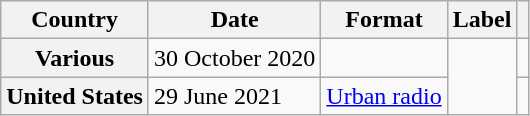<table class="wikitable plainrowheaders">
<tr>
<th>Country</th>
<th>Date</th>
<th>Format</th>
<th>Label</th>
<th></th>
</tr>
<tr>
<th scope="row">Various</th>
<td>30 October 2020</td>
<td></td>
<td rowspan="2"></td>
<td></td>
</tr>
<tr>
<th scope="row">United States</th>
<td>29 June 2021</td>
<td><a href='#'>Urban radio</a></td>
<td></td>
</tr>
</table>
